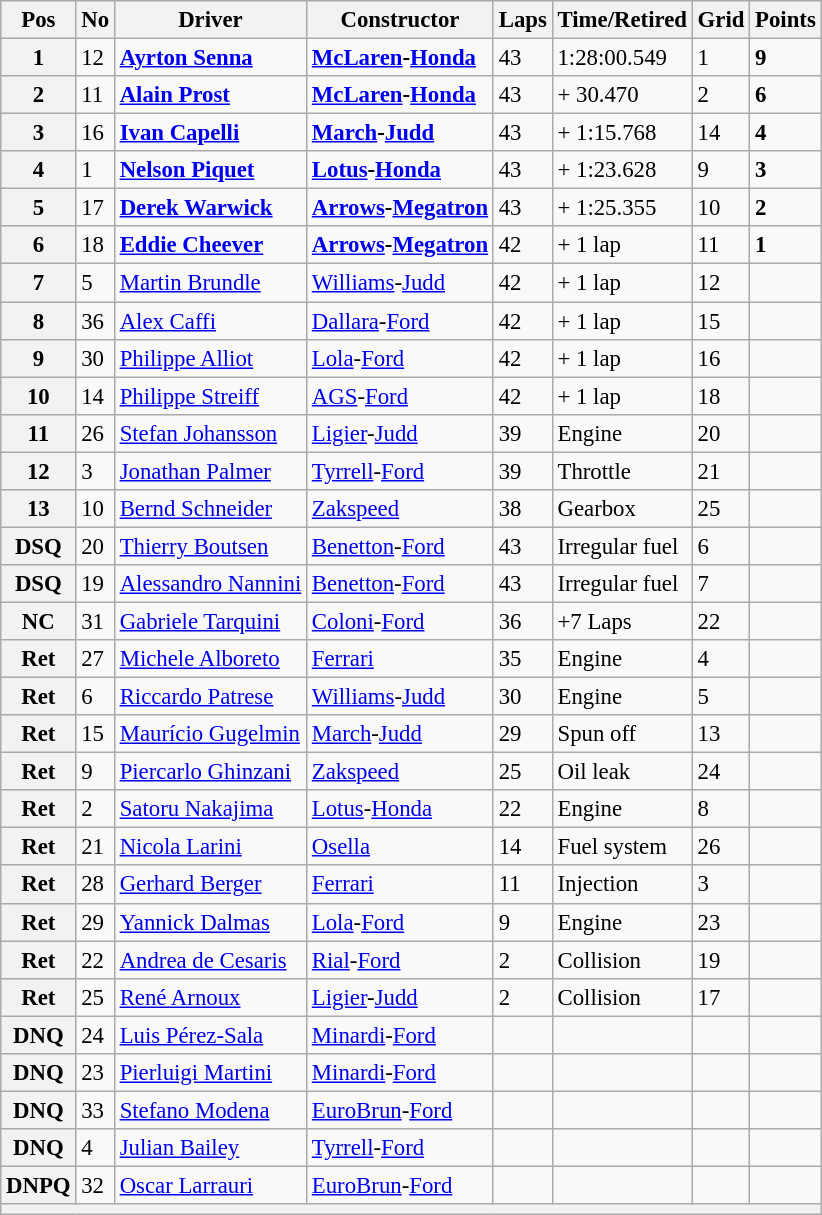<table class="wikitable" style="font-size: 95%;">
<tr>
<th>Pos</th>
<th>No</th>
<th>Driver</th>
<th>Constructor</th>
<th>Laps</th>
<th>Time/Retired</th>
<th>Grid</th>
<th>Points</th>
</tr>
<tr>
<th>1</th>
<td>12</td>
<td> <strong><a href='#'>Ayrton Senna</a></strong></td>
<td><strong><a href='#'>McLaren</a>-<a href='#'>Honda</a></strong></td>
<td>43</td>
<td>1:28:00.549</td>
<td>1</td>
<td><strong>9</strong></td>
</tr>
<tr>
<th>2</th>
<td>11</td>
<td> <strong><a href='#'>Alain Prost</a></strong></td>
<td><strong><a href='#'>McLaren</a>-<a href='#'>Honda</a></strong></td>
<td>43</td>
<td>+ 30.470</td>
<td>2</td>
<td><strong>6</strong></td>
</tr>
<tr>
<th>3</th>
<td>16</td>
<td> <strong><a href='#'>Ivan Capelli</a></strong></td>
<td><strong><a href='#'>March</a>-<a href='#'>Judd</a></strong></td>
<td>43</td>
<td>+ 1:15.768</td>
<td>14</td>
<td><strong>4</strong></td>
</tr>
<tr>
<th>4</th>
<td>1</td>
<td> <strong><a href='#'>Nelson Piquet</a></strong></td>
<td><strong><a href='#'>Lotus</a>-<a href='#'>Honda</a></strong></td>
<td>43</td>
<td>+ 1:23.628</td>
<td>9</td>
<td><strong>3</strong></td>
</tr>
<tr>
<th>5</th>
<td>17</td>
<td> <strong><a href='#'>Derek Warwick</a></strong></td>
<td><strong><a href='#'>Arrows</a>-<a href='#'>Megatron</a></strong></td>
<td>43</td>
<td>+ 1:25.355</td>
<td>10</td>
<td><strong>2</strong></td>
</tr>
<tr>
<th>6</th>
<td>18</td>
<td> <strong><a href='#'>Eddie Cheever</a></strong></td>
<td><strong><a href='#'>Arrows</a>-<a href='#'>Megatron</a></strong></td>
<td>42</td>
<td>+ 1 lap</td>
<td>11</td>
<td><strong>1</strong></td>
</tr>
<tr>
<th>7</th>
<td>5</td>
<td> <a href='#'>Martin Brundle</a></td>
<td><a href='#'>Williams</a>-<a href='#'>Judd</a></td>
<td>42</td>
<td>+ 1 lap</td>
<td>12</td>
<td> </td>
</tr>
<tr>
<th>8</th>
<td>36</td>
<td> <a href='#'>Alex Caffi</a></td>
<td><a href='#'>Dallara</a>-<a href='#'>Ford</a></td>
<td>42</td>
<td>+ 1 lap</td>
<td>15</td>
<td> </td>
</tr>
<tr>
<th>9</th>
<td>30</td>
<td> <a href='#'>Philippe Alliot</a></td>
<td><a href='#'>Lola</a>-<a href='#'>Ford</a></td>
<td>42</td>
<td>+ 1 lap</td>
<td>16</td>
<td> </td>
</tr>
<tr>
<th>10</th>
<td>14</td>
<td> <a href='#'>Philippe Streiff</a></td>
<td><a href='#'>AGS</a>-<a href='#'>Ford</a></td>
<td>42</td>
<td>+ 1 lap</td>
<td>18</td>
<td> </td>
</tr>
<tr>
<th>11</th>
<td>26</td>
<td> <a href='#'>Stefan Johansson</a></td>
<td><a href='#'>Ligier</a>-<a href='#'>Judd</a></td>
<td>39</td>
<td>Engine</td>
<td>20</td>
<td> </td>
</tr>
<tr>
<th>12</th>
<td>3</td>
<td> <a href='#'>Jonathan Palmer</a></td>
<td><a href='#'>Tyrrell</a>-<a href='#'>Ford</a></td>
<td>39</td>
<td>Throttle</td>
<td>21</td>
<td> </td>
</tr>
<tr>
<th>13</th>
<td>10</td>
<td> <a href='#'>Bernd Schneider</a></td>
<td><a href='#'>Zakspeed</a></td>
<td>38</td>
<td>Gearbox</td>
<td>25</td>
<td> </td>
</tr>
<tr>
<th>DSQ</th>
<td>20</td>
<td> <a href='#'>Thierry Boutsen</a></td>
<td><a href='#'>Benetton</a>-<a href='#'>Ford</a></td>
<td>43</td>
<td>Irregular fuel</td>
<td>6</td>
<td> </td>
</tr>
<tr>
<th>DSQ</th>
<td>19</td>
<td> <a href='#'>Alessandro Nannini</a></td>
<td><a href='#'>Benetton</a>-<a href='#'>Ford</a></td>
<td>43</td>
<td>Irregular fuel</td>
<td>7</td>
<td> </td>
</tr>
<tr>
<th>NC</th>
<td>31</td>
<td> <a href='#'>Gabriele Tarquini</a></td>
<td><a href='#'>Coloni</a>-<a href='#'>Ford</a></td>
<td>36</td>
<td>+7 Laps</td>
<td>22</td>
<td> </td>
</tr>
<tr>
<th>Ret</th>
<td>27</td>
<td> <a href='#'>Michele Alboreto</a></td>
<td><a href='#'>Ferrari</a></td>
<td>35</td>
<td>Engine</td>
<td>4</td>
<td> </td>
</tr>
<tr>
<th>Ret</th>
<td>6</td>
<td> <a href='#'>Riccardo Patrese</a></td>
<td><a href='#'>Williams</a>-<a href='#'>Judd</a></td>
<td>30</td>
<td>Engine</td>
<td>5</td>
<td> </td>
</tr>
<tr>
<th>Ret</th>
<td>15</td>
<td> <a href='#'>Maurício Gugelmin</a></td>
<td><a href='#'>March</a>-<a href='#'>Judd</a></td>
<td>29</td>
<td>Spun off</td>
<td>13</td>
<td> </td>
</tr>
<tr>
<th>Ret</th>
<td>9</td>
<td> <a href='#'>Piercarlo Ghinzani</a></td>
<td><a href='#'>Zakspeed</a></td>
<td>25</td>
<td>Oil leak</td>
<td>24</td>
<td> </td>
</tr>
<tr>
<th>Ret</th>
<td>2</td>
<td> <a href='#'>Satoru Nakajima</a></td>
<td><a href='#'>Lotus</a>-<a href='#'>Honda</a></td>
<td>22</td>
<td>Engine</td>
<td>8</td>
<td> </td>
</tr>
<tr>
<th>Ret</th>
<td>21</td>
<td> <a href='#'>Nicola Larini</a></td>
<td><a href='#'>Osella</a></td>
<td>14</td>
<td>Fuel system</td>
<td>26</td>
<td> </td>
</tr>
<tr>
<th>Ret</th>
<td>28</td>
<td> <a href='#'>Gerhard Berger</a></td>
<td><a href='#'>Ferrari</a></td>
<td>11</td>
<td>Injection</td>
<td>3</td>
<td> </td>
</tr>
<tr>
<th>Ret</th>
<td>29</td>
<td> <a href='#'>Yannick Dalmas</a></td>
<td><a href='#'>Lola</a>-<a href='#'>Ford</a></td>
<td>9</td>
<td>Engine</td>
<td>23</td>
<td> </td>
</tr>
<tr>
<th>Ret</th>
<td>22</td>
<td> <a href='#'>Andrea de Cesaris</a></td>
<td><a href='#'>Rial</a>-<a href='#'>Ford</a></td>
<td>2</td>
<td>Collision</td>
<td>19</td>
<td> </td>
</tr>
<tr>
<th>Ret</th>
<td>25</td>
<td> <a href='#'>René Arnoux</a></td>
<td><a href='#'>Ligier</a>-<a href='#'>Judd</a></td>
<td>2</td>
<td>Collision</td>
<td>17</td>
<td> </td>
</tr>
<tr>
<th>DNQ</th>
<td>24</td>
<td> <a href='#'>Luis Pérez-Sala</a></td>
<td><a href='#'>Minardi</a>-<a href='#'>Ford</a></td>
<td> </td>
<td></td>
<td></td>
<td> </td>
</tr>
<tr>
<th>DNQ</th>
<td>23</td>
<td> <a href='#'>Pierluigi Martini</a></td>
<td><a href='#'>Minardi</a>-<a href='#'>Ford</a></td>
<td> </td>
<td></td>
<td></td>
<td> </td>
</tr>
<tr>
<th>DNQ</th>
<td>33</td>
<td> <a href='#'>Stefano Modena</a></td>
<td><a href='#'>EuroBrun</a>-<a href='#'>Ford</a></td>
<td> </td>
<td></td>
<td></td>
<td> </td>
</tr>
<tr>
<th>DNQ</th>
<td>4</td>
<td> <a href='#'>Julian Bailey</a></td>
<td><a href='#'>Tyrrell</a>-<a href='#'>Ford</a></td>
<td> </td>
<td></td>
<td></td>
<td> </td>
</tr>
<tr>
<th>DNPQ</th>
<td>32</td>
<td> <a href='#'>Oscar Larrauri</a></td>
<td><a href='#'>EuroBrun</a>-<a href='#'>Ford</a></td>
<td> </td>
<td></td>
<td></td>
<td> </td>
</tr>
<tr>
<th colspan="8"></th>
</tr>
</table>
